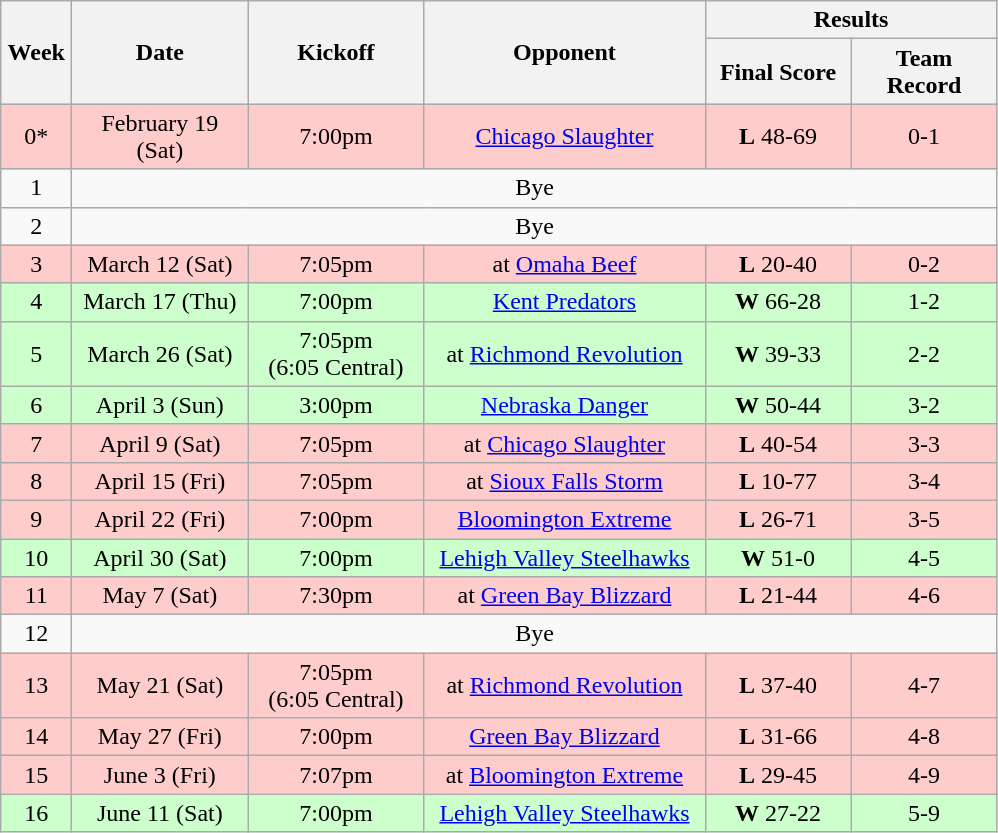<table class="wikitable">
<tr>
<th rowspan="2" width="40">Week</th>
<th rowspan="2" width="110">Date</th>
<th rowspan="2" width="110">Kickoff</th>
<th rowspan="2" width="180">Opponent</th>
<th colspan="2" width="180">Results</th>
</tr>
<tr>
<th width="90">Final Score</th>
<th width="90">Team Record</th>
</tr>
<tr align="center" bgcolor="#FFCCCC">
<td align="center">0*</td>
<td align="center">February 19 (Sat)</td>
<td align="center">7:00pm</td>
<td align="center"><a href='#'>Chicago Slaughter</a></td>
<td align="center"><strong>L</strong> 48-69</td>
<td align="center">0-1</td>
</tr>
<tr>
<td align="center">1</td>
<td colSpan=5 align="center">Bye</td>
</tr>
<tr>
<td align="center">2</td>
<td colSpan=5 align="center">Bye</td>
</tr>
<tr align="center" bgcolor="#FFCCCC">
<td align="center">3</td>
<td align="center">March 12 (Sat)</td>
<td align="center">7:05pm</td>
<td align="center">at <a href='#'>Omaha Beef</a></td>
<td align="center"><strong>L</strong> 20-40</td>
<td align="center">0-2</td>
</tr>
<tr align="center" bgcolor="#CCFFCC">
<td align="center">4</td>
<td align="center">March 17 (Thu)</td>
<td align="center">7:00pm</td>
<td align="center"><a href='#'>Kent Predators</a></td>
<td align="center"><strong>W</strong> 66-28</td>
<td align="center">1-2</td>
</tr>
<tr align="center" bgcolor="#CCFFCC">
<td align="center">5</td>
<td align="center">March 26 (Sat)</td>
<td align="center">7:05pm<br>(6:05 Central)</td>
<td align="center">at <a href='#'>Richmond Revolution</a></td>
<td align="center"><strong>W</strong> 39-33</td>
<td align="center">2-2</td>
</tr>
<tr align="center" bgcolor="#CCFFCC">
<td align="center">6</td>
<td align="center">April 3 (Sun)</td>
<td align="center">3:00pm</td>
<td align="center"><a href='#'>Nebraska Danger</a></td>
<td align="center"><strong>W</strong> 50-44</td>
<td align="center">3-2</td>
</tr>
<tr align="center" bgcolor="#FFCCCC">
<td align="center">7</td>
<td align="center">April 9 (Sat)</td>
<td align="center">7:05pm</td>
<td align="center">at <a href='#'>Chicago Slaughter</a></td>
<td align="center"><strong>L</strong> 40-54</td>
<td align="center">3-3</td>
</tr>
<tr align="center" bgcolor="#FFCCCC">
<td align="center">8</td>
<td align="center">April 15 (Fri)</td>
<td align="center">7:05pm</td>
<td align="center">at <a href='#'>Sioux Falls Storm</a></td>
<td align="center"><strong>L</strong> 10-77</td>
<td align="center">3-4</td>
</tr>
<tr align="center" bgcolor="#FFCCCC">
<td align="center">9</td>
<td align="center">April 22 (Fri)</td>
<td align="center">7:00pm</td>
<td align="center"><a href='#'>Bloomington Extreme</a></td>
<td align="center"><strong>L</strong> 26-71</td>
<td align="center">3-5</td>
</tr>
<tr align="center" bgcolor="#CCFFCC">
<td align="center">10</td>
<td align="center">April 30 (Sat)</td>
<td align="center">7:00pm</td>
<td align="center"><a href='#'>Lehigh Valley Steelhawks</a></td>
<td align="center"><strong>W</strong> 51-0</td>
<td align="center">4-5</td>
</tr>
<tr align="center" bgcolor="#FFCCCC">
<td align="center">11</td>
<td align="center">May 7 (Sat)</td>
<td align="center">7:30pm</td>
<td align="center">at <a href='#'>Green Bay Blizzard</a></td>
<td align="center"><strong>L</strong> 21-44</td>
<td align="center">4-6</td>
</tr>
<tr>
<td align="center">12</td>
<td colSpan=5 align="center">Bye</td>
</tr>
<tr align="center" bgcolor="#FFCCCC">
<td align="center">13</td>
<td align="center">May 21 (Sat)</td>
<td align="center">7:05pm<br>(6:05 Central)</td>
<td align="center">at <a href='#'>Richmond Revolution</a></td>
<td align="center"><strong>L</strong> 37-40</td>
<td align="center">4-7</td>
</tr>
<tr align="center" bgcolor="#FFCCCC">
<td align="center">14</td>
<td align="center">May 27 (Fri)</td>
<td align="center">7:00pm</td>
<td align="center"><a href='#'>Green Bay Blizzard</a></td>
<td align="center"><strong>L</strong> 31-66</td>
<td align="center">4-8</td>
</tr>
<tr align="center" bgcolor="#FFCCCC">
<td align="center">15</td>
<td align="center">June 3 (Fri)</td>
<td align="center">7:07pm</td>
<td align="center">at <a href='#'>Bloomington Extreme</a></td>
<td align="center"><strong>L</strong> 29-45</td>
<td align="center">4-9</td>
</tr>
<tr align="center" bgcolor="#CCFFCC">
<td align="center">16</td>
<td align="center">June 11 (Sat)</td>
<td align="center">7:00pm</td>
<td align="center"><a href='#'>Lehigh Valley Steelhawks</a></td>
<td align="center"><strong>W</strong> 27-22</td>
<td align="center">5-9</td>
</tr>
</table>
